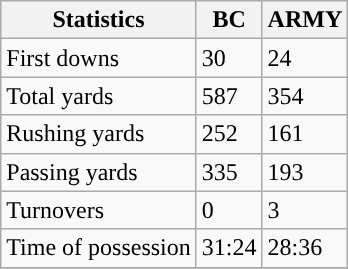<table class="wikitable" style="float: left;">
<tr>
<th>Statistics</th>
<th>BC</th>
<th>ARMY</th>
</tr>
<tr>
<td>First downs</td>
<td>30</td>
<td>24</td>
</tr>
<tr>
<td>Total yards</td>
<td>587</td>
<td>354</td>
</tr>
<tr>
<td>Rushing yards</td>
<td>252</td>
<td>161</td>
</tr>
<tr>
<td>Passing yards</td>
<td>335</td>
<td>193</td>
</tr>
<tr>
<td>Turnovers</td>
<td>0</td>
<td>3</td>
</tr>
<tr>
<td>Time of possession</td>
<td>31:24</td>
<td>28:36</td>
</tr>
<tr>
</tr>
</table>
